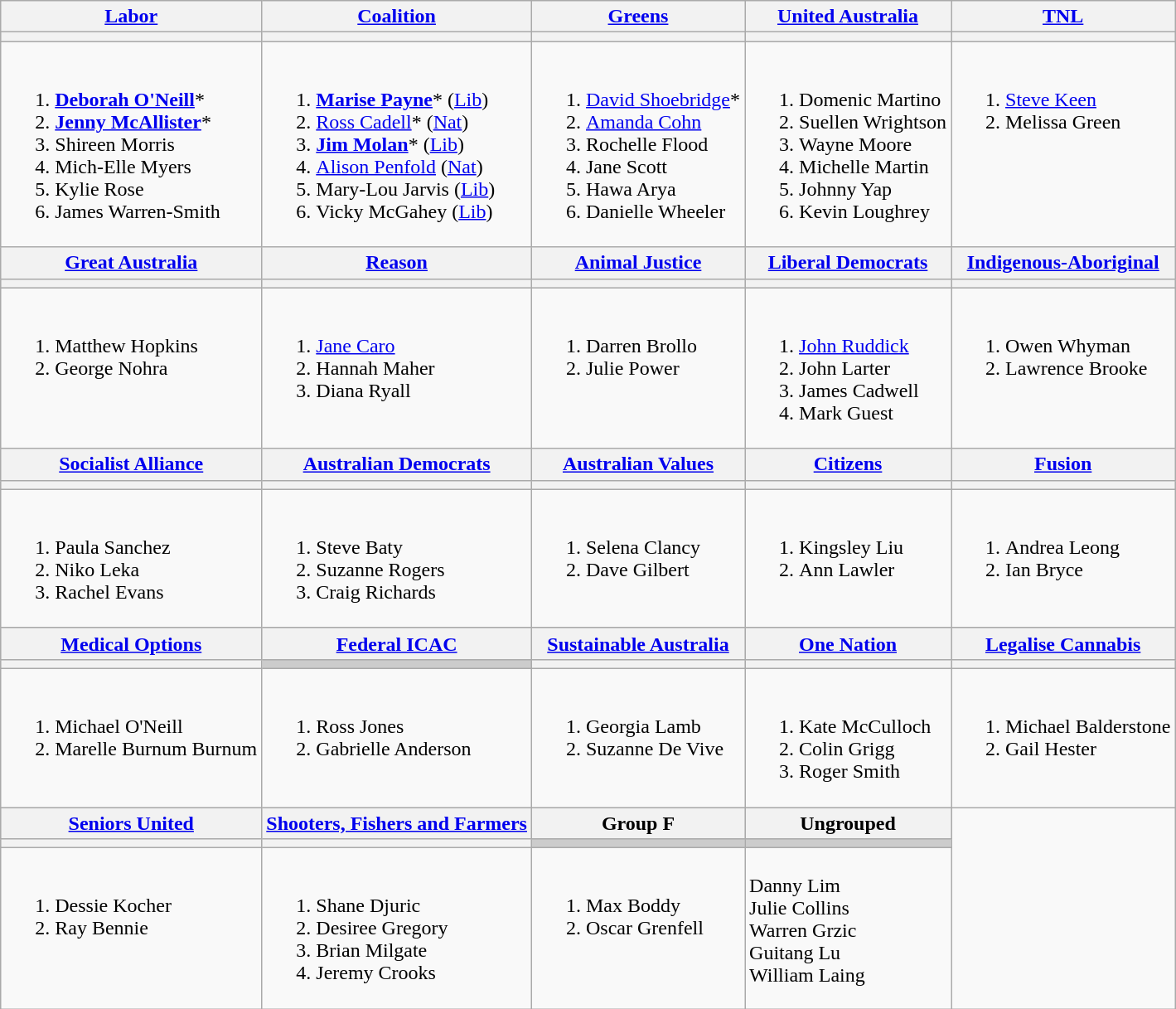<table class=wikitable>
<tr>
<th><a href='#'>Labor</a></th>
<th><a href='#'>Coalition</a></th>
<th><a href='#'>Greens</a></th>
<th><a href='#'>United Australia</a></th>
<th><a href='#'>TNL</a></th>
</tr>
<tr style=background:#ccc>
<th></th>
<th></th>
<th></th>
<th></th>
<th></th>
</tr>
<tr>
<td><br><ol><li><strong><a href='#'>Deborah O'Neill</a></strong>*</li><li><strong><a href='#'>Jenny McAllister</a></strong>*</li><li>Shireen Morris</li><li>Mich-Elle Myers</li><li>Kylie Rose</li><li>James Warren-Smith</li></ol></td>
<td><br><ol><li><strong><a href='#'>Marise Payne</a></strong>* (<a href='#'>Lib</a>)</li><li><a href='#'>Ross Cadell</a>* (<a href='#'>Nat</a>)</li><li><strong><a href='#'>Jim Molan</a></strong>* (<a href='#'>Lib</a>)</li><li><a href='#'>Alison Penfold</a>  (<a href='#'>Nat</a>)</li><li>Mary-Lou Jarvis (<a href='#'>Lib</a>)</li><li>Vicky McGahey (<a href='#'>Lib</a>)</li></ol></td>
<td><br><ol><li><a href='#'>David Shoebridge</a>*</li><li><a href='#'>Amanda Cohn</a></li><li>Rochelle Flood</li><li>Jane Scott</li><li>Hawa Arya</li><li>Danielle Wheeler</li></ol></td>
<td valign=top><br><ol><li>Domenic Martino</li><li>Suellen Wrightson</li><li>Wayne Moore</li><li>Michelle Martin</li><li>Johnny Yap</li><li>Kevin Loughrey</li></ol></td>
<td valign=top><br><ol><li><a href='#'>Steve Keen</a></li><li>Melissa Green</li></ol></td>
</tr>
<tr>
<th><a href='#'>Great Australia</a></th>
<th><a href='#'>Reason</a></th>
<th><a href='#'>Animal Justice</a></th>
<th><a href='#'>Liberal Democrats</a></th>
<th><a href='#'>Indigenous-Aboriginal</a></th>
</tr>
<tr style=background:#ccc>
<th></th>
<th></th>
<th></th>
<th></th>
<th></th>
</tr>
<tr>
<td valign=top><br><ol><li>Matthew Hopkins</li><li>George Nohra</li></ol></td>
<td valign=top><br><ol><li><a href='#'>Jane Caro</a></li><li>Hannah Maher</li><li>Diana Ryall</li></ol></td>
<td valign=top><br><ol><li>Darren Brollo</li><li>Julie Power</li></ol></td>
<td valign=top><br><ol><li><a href='#'>John Ruddick</a></li><li>John Larter</li><li>James Cadwell</li><li>Mark Guest</li></ol></td>
<td valign=top><br><ol><li>Owen Whyman</li><li>Lawrence Brooke</li></ol></td>
</tr>
<tr>
<th><a href='#'>Socialist Alliance</a></th>
<th><a href='#'>Australian Democrats</a></th>
<th><a href='#'>Australian Values</a></th>
<th><a href='#'>Citizens</a></th>
<th><a href='#'>Fusion</a></th>
</tr>
<tr style=background:#ccc>
<th></th>
<th></th>
<th></th>
<th></th>
<th></th>
</tr>
<tr>
<td valign=top><br><ol><li>Paula Sanchez</li><li>Niko Leka</li><li>Rachel Evans</li></ol></td>
<td valign=top><br><ol><li>Steve Baty</li><li>Suzanne Rogers</li><li>Craig Richards</li></ol></td>
<td valign=top><br><ol><li>Selena Clancy</li><li>Dave Gilbert</li></ol></td>
<td valign=top><br><ol><li>Kingsley Liu</li><li>Ann Lawler</li></ol></td>
<td valign=top><br><ol><li>Andrea Leong</li><li>Ian Bryce</li></ol></td>
</tr>
<tr style=background:#ccc>
<th><a href='#'>Medical Options</a></th>
<th><a href='#'>Federal ICAC</a></th>
<th><a href='#'>Sustainable Australia</a></th>
<th><a href='#'>One Nation</a></th>
<th><a href='#'>Legalise Cannabis</a></th>
</tr>
<tr style=background:#ccc>
<th></th>
<td></td>
<th></th>
<th></th>
<th></th>
</tr>
<tr>
<td valign=top><br><ol><li>Michael O'Neill</li><li>Marelle Burnum Burnum</li></ol></td>
<td valign=top><br><ol><li>Ross Jones</li><li>Gabrielle Anderson</li></ol></td>
<td valign=top><br><ol><li>Georgia Lamb</li><li>Suzanne De Vive</li></ol></td>
<td valign=top><br><ol><li>Kate McCulloch</li><li>Colin Grigg</li><li>Roger Smith</li></ol></td>
<td valign=top><br><ol><li>Michael Balderstone</li><li>Gail Hester</li></ol></td>
</tr>
<tr style=background:#ccc>
<th><a href='#'>Seniors United</a></th>
<th><a href='#'>Shooters, Fishers and Farmers</a></th>
<th>Group F</th>
<th>Ungrouped</th>
</tr>
<tr style=background:#ccc>
<th></th>
<th></th>
<td></td>
<td></td>
</tr>
<tr>
<td valign=top><br><ol><li>Dessie Kocher</li><li>Ray Bennie</li></ol></td>
<td valign=top><br><ol><li>Shane Djuric</li><li>Desiree Gregory</li><li>Brian Milgate</li><li>Jeremy Crooks</li></ol></td>
<td valign=top><br><ol><li>Max Boddy</li><li>Oscar Grenfell</li></ol></td>
<td valign=top><br>Danny Lim<br>
Julie Collins<br>
Warren Grzic<br>
Guitang Lu<br>
William Laing</td>
</tr>
</table>
